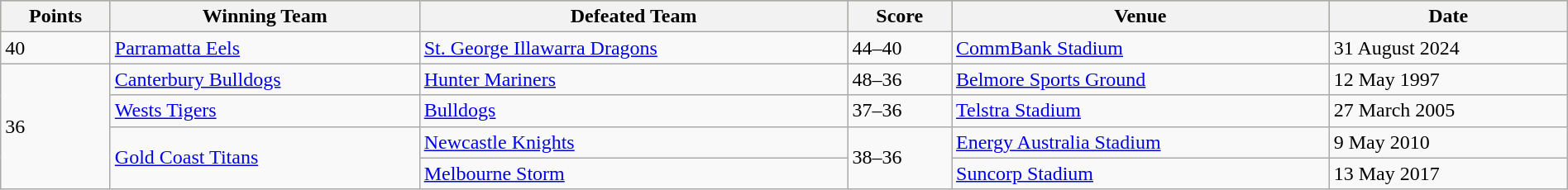<table class="wikitable" style="width:100%">
<tr style="background:#bdb76b;">
<th>Points</th>
<th>Winning Team</th>
<th>Defeated Team</th>
<th>Score</th>
<th>Venue</th>
<th>Date</th>
</tr>
<tr>
<td>40</td>
<td><a href='#'>Parramatta Eels</a></td>
<td><a href='#'>St. George Illawarra Dragons</a></td>
<td>44–40</td>
<td><a href='#'>CommBank Stadium</a></td>
<td>31 August 2024</td>
</tr>
<tr>
<td rowspan="4">36</td>
<td><a href='#'>Canterbury Bulldogs</a></td>
<td><a href='#'>Hunter Mariners</a></td>
<td>48–36</td>
<td><a href='#'>Belmore Sports Ground</a></td>
<td>12 May 1997</td>
</tr>
<tr>
<td><a href='#'>Wests Tigers</a></td>
<td><a href='#'>Bulldogs</a></td>
<td>37–36</td>
<td><a href='#'>Telstra Stadium</a></td>
<td>27 March 2005</td>
</tr>
<tr>
<td rowspan="2"><a href='#'>Gold Coast Titans</a></td>
<td><a href='#'>Newcastle Knights</a></td>
<td rowspan="2">38–36</td>
<td><a href='#'>Energy Australia Stadium</a></td>
<td>9 May 2010</td>
</tr>
<tr>
<td><a href='#'>Melbourne Storm</a></td>
<td><a href='#'>Suncorp Stadium</a></td>
<td>13 May 2017</td>
</tr>
</table>
